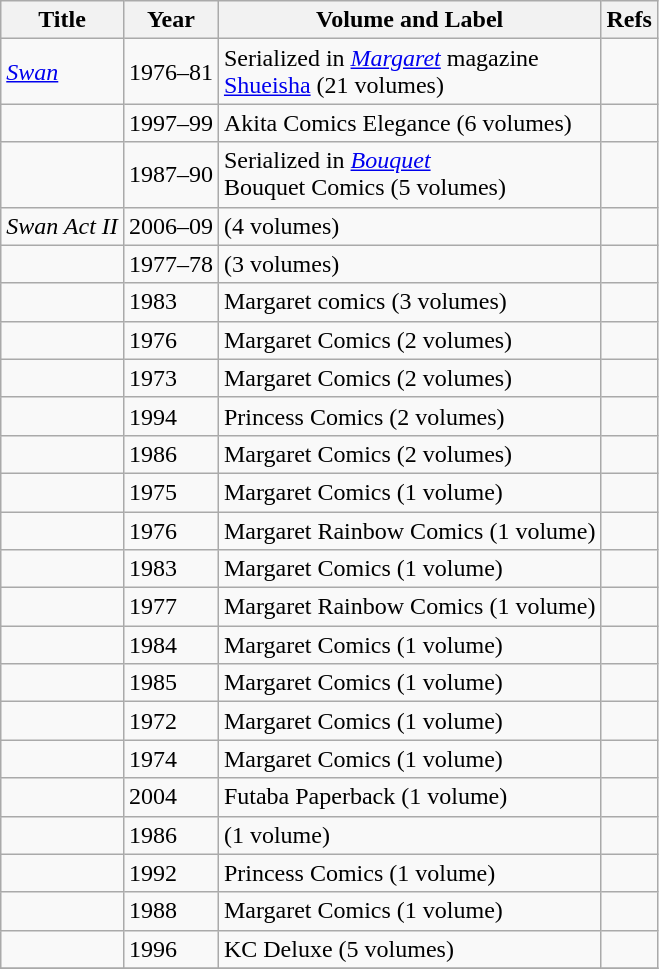<table class="wikitable sortable">
<tr>
<th>Title</th>
<th>Year</th>
<th>Volume and Label</th>
<th>Refs</th>
</tr>
<tr>
<td><em><a href='#'>Swan</a></em></td>
<td>1976–81</td>
<td>Serialized in <em><a href='#'>Margaret</a></em> magazine<br><a href='#'>Shueisha</a> (21 volumes)<br></td>
<td></td>
</tr>
<tr>
<td></td>
<td>1997–99</td>
<td>Akita Comics Elegance (6 volumes)</td>
<td></td>
</tr>
<tr>
<td></td>
<td>1987–90</td>
<td>Serialized in <a href='#'><em>Bouquet</em></a><br>Bouquet Comics (5 volumes)</td>
<td></td>
</tr>
<tr>
<td><em>Swan Act II</em></td>
<td>2006–09</td>
<td>(4 volumes)</td>
<td></td>
</tr>
<tr>
<td></td>
<td>1977–78</td>
<td>(3 volumes) </td>
<td></td>
</tr>
<tr>
<td></td>
<td>1983</td>
<td>Margaret comics (3 volumes)</td>
<td></td>
</tr>
<tr>
<td></td>
<td>1976</td>
<td>Margaret Comics (2 volumes)</td>
<td></td>
</tr>
<tr>
<td></td>
<td>1973</td>
<td>Margaret Comics (2 volumes)</td>
<td></td>
</tr>
<tr>
<td></td>
<td>1994</td>
<td>Princess Comics (2 volumes)</td>
<td></td>
</tr>
<tr>
<td></td>
<td>1986</td>
<td>Margaret Comics (2 volumes)</td>
<td></td>
</tr>
<tr>
<td></td>
<td>1975</td>
<td>Margaret Comics (1 volume)</td>
<td></td>
</tr>
<tr>
<td></td>
<td>1976</td>
<td>Margaret Rainbow Comics (1 volume)</td>
<td></td>
</tr>
<tr>
<td></td>
<td>1983</td>
<td>Margaret Comics (1 volume)</td>
<td></td>
</tr>
<tr>
<td></td>
<td>1977</td>
<td>Margaret Rainbow Comics (1 volume)</td>
<td></td>
</tr>
<tr>
<td></td>
<td>1984</td>
<td>Margaret Comics (1 volume)</td>
<td></td>
</tr>
<tr>
<td></td>
<td>1985</td>
<td>Margaret Comics (1 volume)</td>
<td></td>
</tr>
<tr>
<td></td>
<td>1972</td>
<td>Margaret Comics (1 volume)</td>
<td></td>
</tr>
<tr>
<td></td>
<td>1974</td>
<td>Margaret Comics (1 volume)</td>
<td></td>
</tr>
<tr>
<td></td>
<td>2004</td>
<td>Futaba Paperback (1 volume)</td>
<td></td>
</tr>
<tr>
<td></td>
<td>1986</td>
<td>(1 volume)</td>
<td></td>
</tr>
<tr>
<td></td>
<td>1992</td>
<td>Princess Comics (1 volume)</td>
<td></td>
</tr>
<tr>
<td></td>
<td>1988</td>
<td>Margaret Comics (1 volume)</td>
<td></td>
</tr>
<tr>
<td></td>
<td>1996</td>
<td>KC Deluxe (5 volumes)</td>
<td></td>
</tr>
<tr>
</tr>
</table>
